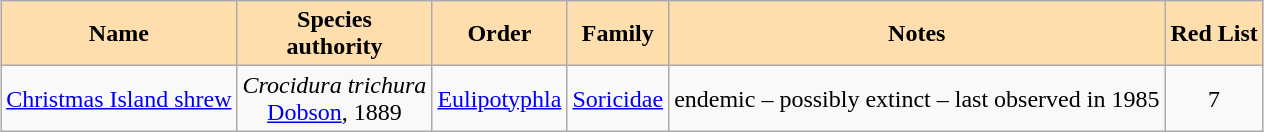<table class="sortable wikitable" style="margin:1em auto; text-align:center;">
<tr>
<th style=background:navajowhite>Name</th>
<th style=background:navajowhite>Species<br>authority</th>
<th style=background:navajowhite>Order</th>
<th style=background:navajowhite>Family</th>
<th style=background:navajowhite>Notes</th>
<th style=background:navajowhite>Red List</th>
</tr>
<tr>
<td><a href='#'>Christmas Island shrew</a></td>
<td><em>Crocidura trichura</em><br><a href='#'>Dobson</a>, 1889</td>
<td><a href='#'>Eulipotyphla</a></td>
<td><a href='#'>Soricidae</a></td>
<td>endemic – possibly extinct – last observed in 1985</td>
<td><div>7</div></td>
</tr>
</table>
